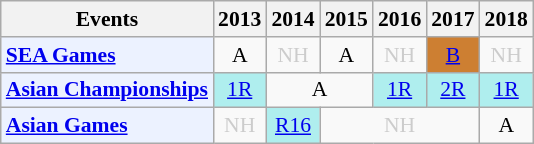<table class="wikitable" style="font-size: 90%; text-align:center">
<tr>
<th>Events</th>
<th>2013</th>
<th>2014</th>
<th>2015</th>
<th>2016</th>
<th>2017</th>
<th>2018</th>
</tr>
<tr>
<td bgcolor="#ECF2FF"; align="left"><strong><a href='#'>SEA Games</a></strong></td>
<td>A</td>
<td style=color:#ccc>NH</td>
<td>A</td>
<td style=color:#ccc>NH</td>
<td bgcolor=CD7F32><a href='#'>B</a></td>
<td style=color:#ccc>NH</td>
</tr>
<tr>
<td bgcolor="#ECF2FF"; align="left"><strong><a href='#'>Asian Championships</a></strong></td>
<td bgcolor=AFEEEE><a href='#'>1R</a></td>
<td colspan="2">A</td>
<td bgcolor=AFEEEE><a href='#'>1R</a></td>
<td bgcolor=AFEEEE><a href='#'>2R</a></td>
<td bgcolor=AFEEEE><a href='#'>1R</a></td>
</tr>
<tr>
<td bgcolor="#ECF2FF"; align="left"><strong><a href='#'>Asian Games</a></strong></td>
<td style=color:#ccc>NH</td>
<td bgcolor=AFEEEE><a href='#'>R16</a></td>
<td colspan="3" style=color:#ccc>NH</td>
<td>A</td>
</tr>
</table>
